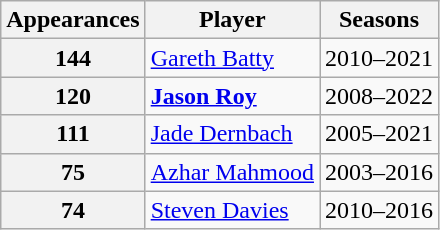<table class="wikitable">
<tr>
<th>Appearances</th>
<th>Player</th>
<th>Seasons</th>
</tr>
<tr>
<th>144</th>
<td> <a href='#'>Gareth Batty</a></td>
<td>2010–2021</td>
</tr>
<tr>
<th>120</th>
<td> <strong><a href='#'>Jason Roy</a></strong></td>
<td>2008–2022</td>
</tr>
<tr>
<th>111</th>
<td> <a href='#'>Jade Dernbach</a></td>
<td>2005–2021</td>
</tr>
<tr>
<th>75</th>
<td> <a href='#'>Azhar Mahmood</a></td>
<td>2003–2016</td>
</tr>
<tr>
<th>74</th>
<td> <a href='#'>Steven Davies</a></td>
<td>2010–2016</td>
</tr>
</table>
